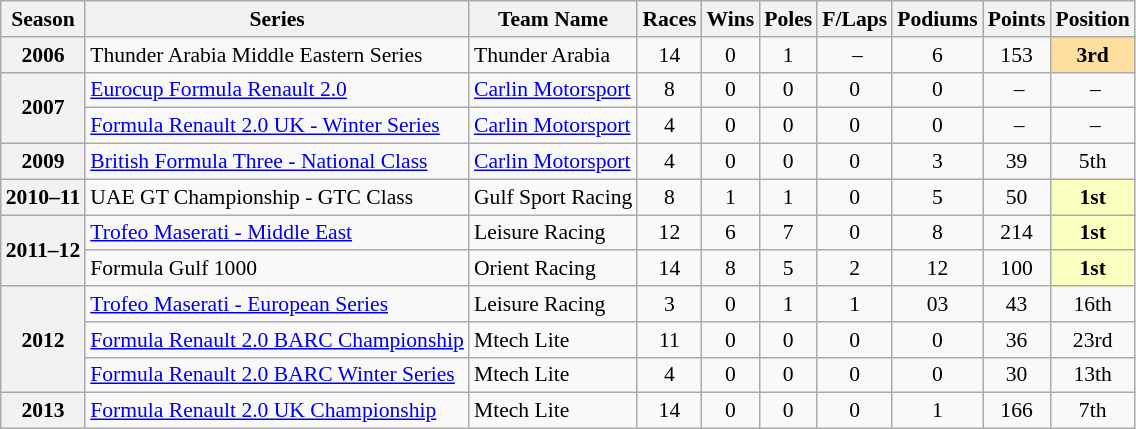<table class="wikitable" style="font-size: 90%; text-align:center">
<tr>
<th>Season</th>
<th>Series</th>
<th>Team Name</th>
<th>Races</th>
<th>Wins</th>
<th>Poles</th>
<th>F/Laps</th>
<th>Podiums</th>
<th>Points</th>
<th>Position</th>
</tr>
<tr>
<th>2006</th>
<td align=left>Thunder Arabia Middle Eastern Series</td>
<td align=left>Thunder Arabia</td>
<td>14</td>
<td>0</td>
<td>1</td>
<td> –</td>
<td>6</td>
<td>153</td>
<td bgcolor="#FFDF9F"><strong> 3rd </strong></td>
</tr>
<tr>
<th rowspan="2">2007</th>
<td align=left><a href='#'>Eurocup Formula Renault 2.0</a></td>
<td align=left><a href='#'>Carlin Motorsport</a></td>
<td>8</td>
<td>0</td>
<td>0</td>
<td>0</td>
<td>0</td>
<td> –</td>
<td> –</td>
</tr>
<tr>
<td align=left><a href='#'>Formula Renault 2.0 UK - Winter Series</a></td>
<td align=left><a href='#'>Carlin Motorsport</a></td>
<td>4</td>
<td>0</td>
<td>0</td>
<td>0</td>
<td>0</td>
<td> –</td>
<td> –</td>
</tr>
<tr>
<th>2009</th>
<td align=left><a href='#'>British Formula Three -  National Class</a></td>
<td align=left><a href='#'>Carlin Motorsport</a></td>
<td>4</td>
<td>0</td>
<td>0</td>
<td>0</td>
<td>3</td>
<td>39</td>
<td>5th</td>
</tr>
<tr>
<th>2010–11</th>
<td align=left>UAE GT Championship - GTC Class</td>
<td align=left>Gulf Sport Racing</td>
<td>8</td>
<td>1</td>
<td>1</td>
<td>0</td>
<td>5</td>
<td>50</td>
<td bgcolor="#FBFFBF"><strong>1st</strong></td>
</tr>
<tr>
<th rowspan="2">2011–12</th>
<td align=left><a href='#'>Trofeo Maserati - Middle East</a></td>
<td align=left>Leisure Racing</td>
<td>12</td>
<td>6</td>
<td>7</td>
<td>0</td>
<td>8</td>
<td>214</td>
<td bgcolor="#FBFFBF"><strong>1st</strong></td>
</tr>
<tr>
<td align=left>Formula Gulf 1000</td>
<td align=left>Orient Racing</td>
<td>14</td>
<td>8</td>
<td>5</td>
<td>2</td>
<td>12</td>
<td>100</td>
<td bgcolor="#FBFFBF"><strong>1st</strong></td>
</tr>
<tr>
<th rowspan="3">2012</th>
<td align=left><a href='#'>Trofeo Maserati - European Series</a></td>
<td align=left>Leisure Racing</td>
<td>3</td>
<td>0</td>
<td>1</td>
<td>1</td>
<td>03</td>
<td>43</td>
<td>16th</td>
</tr>
<tr>
<td align=left><a href='#'>Formula Renault 2.0 BARC Championship</a></td>
<td align=left>Mtech Lite</td>
<td>11</td>
<td>0</td>
<td>0</td>
<td>0</td>
<td>0</td>
<td>36</td>
<td>23rd</td>
</tr>
<tr>
<td align=left><a href='#'>Formula Renault 2.0 BARC Winter Series</a></td>
<td align=left>Mtech Lite</td>
<td>4</td>
<td>0</td>
<td>0</td>
<td>0</td>
<td>0</td>
<td>30</td>
<td>13th</td>
</tr>
<tr>
<th>2013</th>
<td align=left><a href='#'>Formula Renault 2.0 UK Championship</a></td>
<td align=left>Mtech Lite</td>
<td>14</td>
<td>0</td>
<td>0</td>
<td>0</td>
<td>1</td>
<td>166</td>
<td>7th</td>
</tr>
</table>
